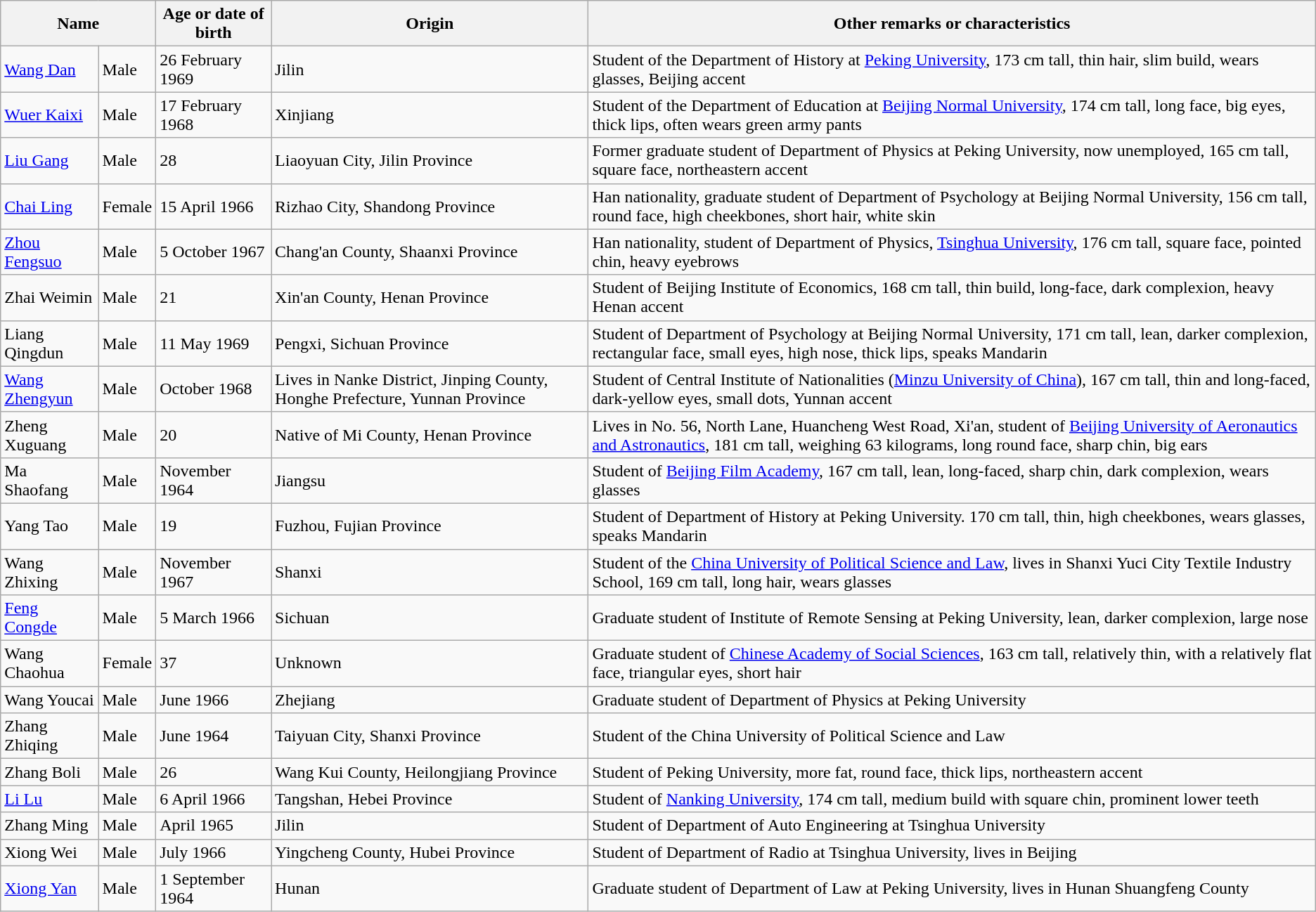<table class=wikitable>
<tr>
<th colspan=2>Name</th>
<th>Age or date of birth</th>
<th>Origin</th>
<th>Other remarks or characteristics</th>
</tr>
<tr>
<td><a href='#'>Wang Dan</a></td>
<td>Male</td>
<td>26 February 1969</td>
<td>Jilin</td>
<td>Student of the Department of History at <a href='#'>Peking University</a>, 173 cm tall, thin hair, slim build, wears glasses, Beijing accent</td>
</tr>
<tr>
<td><a href='#'>Wuer Kaixi</a></td>
<td>Male</td>
<td>17 February 1968</td>
<td>Xinjiang</td>
<td>Student of the Department of Education at <a href='#'>Beijing Normal University</a>, 174 cm tall, long face, big eyes, thick lips, often wears green army pants</td>
</tr>
<tr>
<td><a href='#'>Liu Gang</a></td>
<td>Male</td>
<td>28</td>
<td>Liaoyuan City, Jilin Province</td>
<td>Former graduate student of Department of Physics at Peking University, now unemployed, 165 cm tall, square face, northeastern accent</td>
</tr>
<tr>
<td><a href='#'>Chai Ling</a></td>
<td>Female</td>
<td>15 April 1966</td>
<td>Rizhao City, Shandong Province</td>
<td>Han nationality, graduate student of Department of Psychology at Beijing Normal University, 156 cm tall, round face, high cheekbones, short hair, white skin</td>
</tr>
<tr>
<td><a href='#'>Zhou Fengsuo</a></td>
<td>Male</td>
<td>5 October 1967</td>
<td>Chang'an County, Shaanxi Province</td>
<td>Han nationality, student of Department of Physics, <a href='#'>Tsinghua University</a>, 176 cm tall, square face, pointed chin, heavy eyebrows</td>
</tr>
<tr>
<td>Zhai Weimin</td>
<td>Male</td>
<td>21</td>
<td>Xin'an County, Henan Province</td>
<td>Student of Beijing Institute of Economics, 168 cm tall, thin build, long-face, dark complexion, heavy Henan accent</td>
</tr>
<tr>
<td>Liang Qingdun</td>
<td>Male</td>
<td>11 May 1969</td>
<td>Pengxi, Sichuan Province</td>
<td>Student of Department of Psychology at Beijing Normal University, 171 cm tall, lean, darker complexion, rectangular face, small eyes, high nose, thick lips, speaks Mandarin</td>
</tr>
<tr>
<td><a href='#'>Wang Zhengyun</a></td>
<td>Male</td>
<td>October 1968</td>
<td>Lives in Nanke District, Jinping County, Honghe Prefecture, Yunnan Province</td>
<td>Student of Central Institute of Nationalities (<a href='#'>Minzu University of China</a>), 167 cm tall, thin and long-faced, dark-yellow eyes, small dots, Yunnan accent</td>
</tr>
<tr>
<td>Zheng Xuguang</td>
<td>Male</td>
<td>20</td>
<td>Native of Mi County, Henan Province</td>
<td>Lives in No. 56, North Lane, Huancheng West Road, Xi'an, student of <a href='#'>Beijing University of Aeronautics and Astronautics</a>, 181 cm tall, weighing 63 kilograms, long round face, sharp chin, big ears</td>
</tr>
<tr>
<td>Ma Shaofang</td>
<td>Male</td>
<td>November 1964</td>
<td>Jiangsu</td>
<td>Student of <a href='#'>Beijing Film Academy</a>, 167 cm tall, lean, long-faced, sharp chin, dark complexion, wears glasses</td>
</tr>
<tr>
<td>Yang Tao</td>
<td>Male</td>
<td>19</td>
<td>Fuzhou, Fujian Province</td>
<td>Student of Department of History at Peking University. 170 cm tall, thin, high cheekbones, wears glasses, speaks Mandarin</td>
</tr>
<tr>
<td>Wang Zhixing</td>
<td>Male</td>
<td>November 1967</td>
<td>Shanxi</td>
<td>Student of the <a href='#'>China University of Political Science and Law</a>, lives in Shanxi Yuci City Textile Industry School, 169 cm tall, long hair, wears glasses</td>
</tr>
<tr>
<td><a href='#'>Feng Congde</a></td>
<td>Male</td>
<td>5 March 1966</td>
<td>Sichuan</td>
<td>Graduate student of Institute of Remote Sensing at Peking University, lean, darker complexion, large nose</td>
</tr>
<tr>
<td>Wang Chaohua</td>
<td>Female</td>
<td>37</td>
<td>Unknown</td>
<td>Graduate student of <a href='#'>Chinese Academy of Social Sciences</a>, 163 cm tall, relatively thin, with a relatively flat face, triangular eyes, short hair</td>
</tr>
<tr>
<td>Wang Youcai</td>
<td>Male</td>
<td>June 1966</td>
<td>Zhejiang</td>
<td>Graduate student of Department of Physics at Peking University</td>
</tr>
<tr>
<td>Zhang Zhiqing</td>
<td>Male</td>
<td>June 1964</td>
<td>Taiyuan City, Shanxi Province</td>
<td>Student of the China University of Political Science and Law</td>
</tr>
<tr>
<td>Zhang Boli</td>
<td>Male</td>
<td>26</td>
<td>Wang Kui County, Heilongjiang Province</td>
<td>Student of Peking University, more fat, round face, thick lips, northeastern accent</td>
</tr>
<tr>
<td><a href='#'>Li Lu</a></td>
<td>Male</td>
<td>6 April 1966</td>
<td>Tangshan, Hebei Province</td>
<td>Student of <a href='#'>Nanking University</a>, 174 cm tall, medium build with square chin, prominent lower teeth</td>
</tr>
<tr>
<td>Zhang Ming</td>
<td>Male</td>
<td>April 1965</td>
<td>Jilin</td>
<td>Student of Department of Auto Engineering at Tsinghua University</td>
</tr>
<tr>
<td>Xiong Wei</td>
<td>Male</td>
<td>July 1966</td>
<td>Yingcheng County, Hubei Province</td>
<td>Student of Department of Radio at Tsinghua University, lives in Beijing</td>
</tr>
<tr>
<td><a href='#'>Xiong Yan</a></td>
<td>Male</td>
<td>1 September 1964</td>
<td>Hunan</td>
<td>Graduate student of Department of Law at Peking University, lives in Hunan Shuangfeng County</td>
</tr>
</table>
